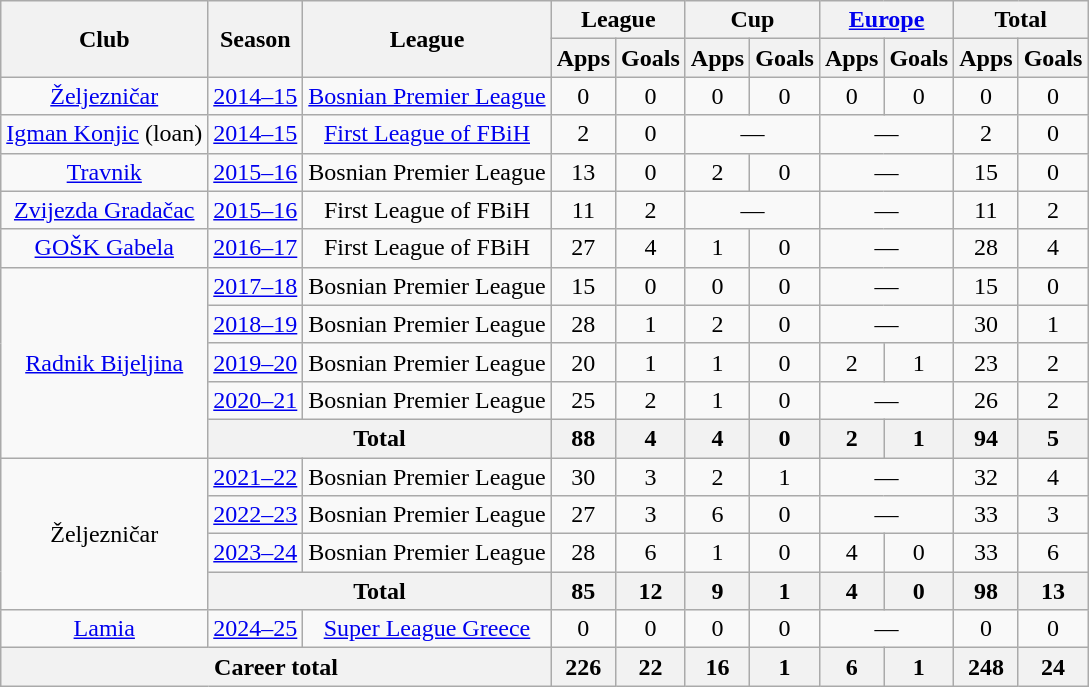<table class="wikitable" style="text-align:center">
<tr>
<th rowspan="2">Club</th>
<th rowspan="2">Season</th>
<th rowspan="2">League</th>
<th colspan="2">League</th>
<th colspan="2">Cup</th>
<th colspan="2"><a href='#'>Europe</a></th>
<th colspan="2">Total</th>
</tr>
<tr>
<th>Apps</th>
<th>Goals</th>
<th>Apps</th>
<th>Goals</th>
<th>Apps</th>
<th>Goals</th>
<th>Apps</th>
<th>Goals</th>
</tr>
<tr>
<td><a href='#'>Željezničar</a></td>
<td><a href='#'>2014–15</a></td>
<td><a href='#'>Bosnian Premier League</a></td>
<td>0</td>
<td>0</td>
<td>0</td>
<td>0</td>
<td>0</td>
<td>0</td>
<td>0</td>
<td>0</td>
</tr>
<tr>
<td><a href='#'>Igman Konjic</a> (loan)</td>
<td><a href='#'>2014–15</a></td>
<td><a href='#'>First League of FBiH</a></td>
<td>2</td>
<td>0</td>
<td colspan="2">—</td>
<td colspan="2">—</td>
<td>2</td>
<td>0</td>
</tr>
<tr>
<td><a href='#'>Travnik</a></td>
<td><a href='#'>2015–16</a></td>
<td>Bosnian Premier League</td>
<td>13</td>
<td>0</td>
<td>2</td>
<td>0</td>
<td colspan="2">—</td>
<td>15</td>
<td>0</td>
</tr>
<tr>
<td><a href='#'>Zvijezda Gradačac</a></td>
<td><a href='#'>2015–16</a></td>
<td>First League of FBiH</td>
<td>11</td>
<td>2</td>
<td colspan="2">—</td>
<td colspan="2">—</td>
<td>11</td>
<td>2</td>
</tr>
<tr>
<td><a href='#'>GOŠK Gabela</a></td>
<td><a href='#'>2016–17</a></td>
<td>First League of FBiH</td>
<td>27</td>
<td>4</td>
<td>1</td>
<td>0</td>
<td colspan="2">—</td>
<td>28</td>
<td>4</td>
</tr>
<tr>
<td rowspan="5"><a href='#'>Radnik Bijeljina</a></td>
<td><a href='#'>2017–18</a></td>
<td>Bosnian Premier League</td>
<td>15</td>
<td>0</td>
<td>0</td>
<td>0</td>
<td colspan="2">—</td>
<td>15</td>
<td>0</td>
</tr>
<tr>
<td><a href='#'>2018–19</a></td>
<td>Bosnian Premier League</td>
<td>28</td>
<td>1</td>
<td>2</td>
<td>0</td>
<td colspan="2">—</td>
<td>30</td>
<td>1</td>
</tr>
<tr>
<td><a href='#'>2019–20</a></td>
<td>Bosnian Premier League</td>
<td>20</td>
<td>1</td>
<td>1</td>
<td>0</td>
<td>2</td>
<td>1</td>
<td>23</td>
<td>2</td>
</tr>
<tr>
<td><a href='#'>2020–21</a></td>
<td>Bosnian Premier League</td>
<td>25</td>
<td>2</td>
<td>1</td>
<td>0</td>
<td colspan="2">—</td>
<td>26</td>
<td>2</td>
</tr>
<tr>
<th colspan="2">Total</th>
<th>88</th>
<th>4</th>
<th>4</th>
<th>0</th>
<th>2</th>
<th>1</th>
<th>94</th>
<th>5</th>
</tr>
<tr>
<td rowspan="4">Željezničar</td>
<td><a href='#'>2021–22</a></td>
<td>Bosnian Premier League</td>
<td>30</td>
<td>3</td>
<td>2</td>
<td>1</td>
<td colspan="2">—</td>
<td>32</td>
<td>4</td>
</tr>
<tr>
<td><a href='#'>2022–23</a></td>
<td>Bosnian Premier League</td>
<td>27</td>
<td>3</td>
<td>6</td>
<td>0</td>
<td colspan="2">—</td>
<td>33</td>
<td>3</td>
</tr>
<tr>
<td><a href='#'>2023–24</a></td>
<td>Bosnian Premier League</td>
<td>28</td>
<td>6</td>
<td>1</td>
<td>0</td>
<td>4</td>
<td>0</td>
<td>33</td>
<td>6</td>
</tr>
<tr>
<th colspan="2">Total</th>
<th>85</th>
<th>12</th>
<th>9</th>
<th>1</th>
<th>4</th>
<th>0</th>
<th>98</th>
<th>13</th>
</tr>
<tr>
<td><a href='#'>Lamia</a></td>
<td><a href='#'>2024–25</a></td>
<td><a href='#'>Super League Greece</a></td>
<td>0</td>
<td>0</td>
<td>0</td>
<td>0</td>
<td colspan="2">—</td>
<td>0</td>
<td>0</td>
</tr>
<tr>
<th colspan="3">Career total</th>
<th>226</th>
<th>22</th>
<th>16</th>
<th>1</th>
<th>6</th>
<th>1</th>
<th>248</th>
<th>24</th>
</tr>
</table>
